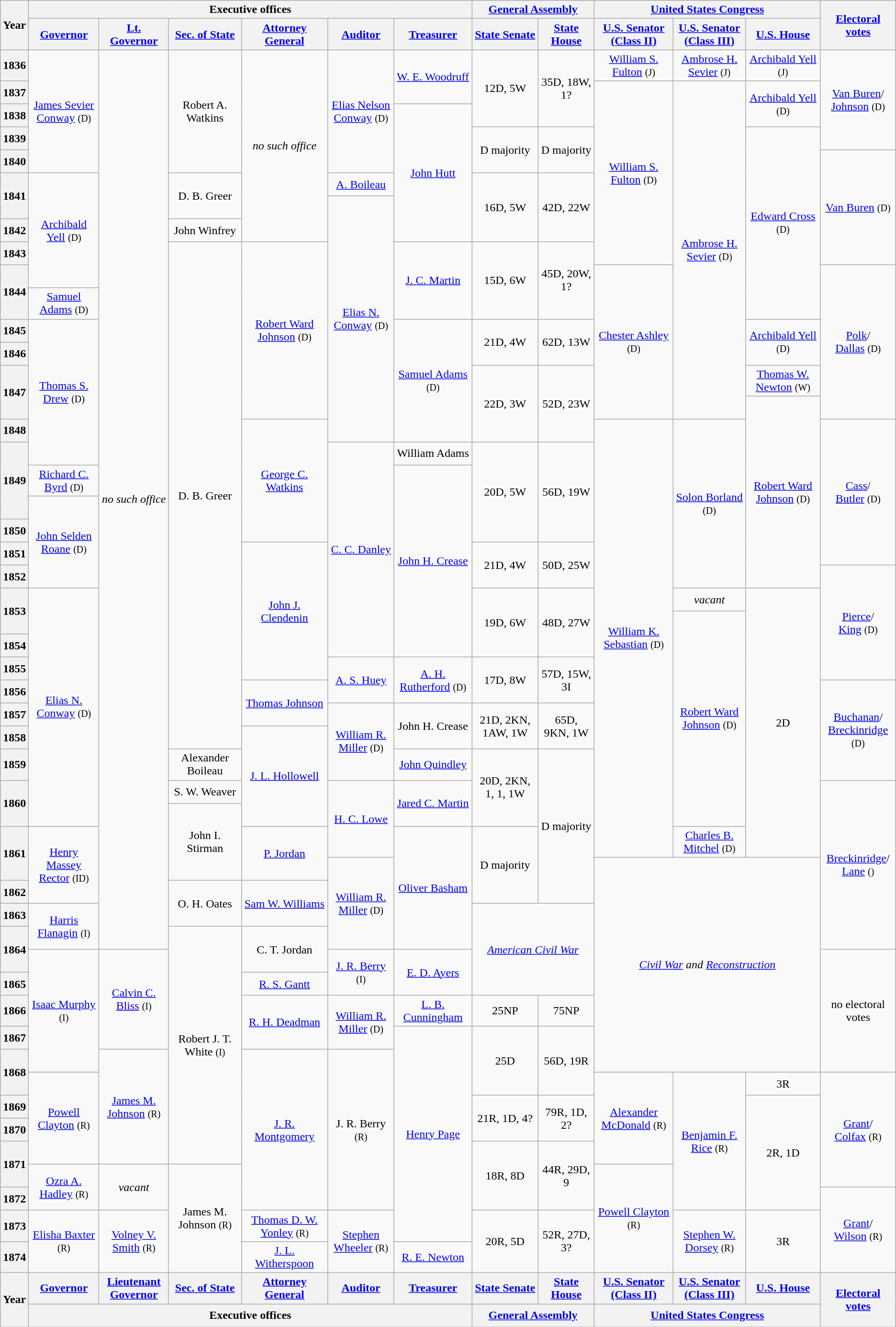<table class="wikitable sortable sticky-header-multi" style="text-align:center">
<tr>
<th rowspan=2  class=unsortable>Year</th>
<th colspan=6>Executive offices</th>
<th colspan=2><a href='#'>General Assembly</a></th>
<th colspan=3><a href='#'>United States Congress</a></th>
<th rowspan=2  class=unsortable><a href='#'>Electoral votes</a></th>
</tr>
<tr style="height:2em">
<th class=unsortable><a href='#'>Governor</a></th>
<th class=unsortable><a href='#'>Lt. Governor</a></th>
<th class=unsortable><a href='#'>Sec. of State</a></th>
<th class=unsortable><a href='#'>Attorney<br>General</a></th>
<th class=unsortable><a href='#'>Auditor</a></th>
<th class=unsortable><a href='#'>Treasurer</a></th>
<th class=unsortable><a href='#'>State Senate</a></th>
<th class=unsortable><a href='#'>State House</a></th>
<th class=unsortable><a href='#'>U.S. Senator<br>(Class II)</a></th>
<th class=unsortable><a href='#'>U.S. Senator<br>(Class III)</a></th>
<th class=unsortable><a href='#'>U.S. House</a></th>
</tr>
<tr style="height:2em">
<th>1836</th>
<td rowspan=5 ><a href='#'>James Sevier<br>Conway</a> <small>(D)</small></td>
<td rowspan=37><em>no such office</em></td>
<td rowspan=5>Robert A. Watkins</td>
<td rowspan=8><em>no such office</em></td>
<td rowspan=5 ><a href='#'>Elias Nelson<br>Conway</a> <small>(D)</small></td>
<td rowspan=2><a href='#'>W. E. Woodruff</a></td>
<td rowspan=3 >12D, 5W</td>
<td rowspan=3 >35D, 18W, 1?</td>
<td><a href='#'>William S. Fulton</a> <small>(J)</small></td>
<td><a href='#'>Ambrose H. Sevier</a> <small>(J)</small></td>
<td><a href='#'>Archibald Yell</a> <small>(J)</small></td>
<td rowspan=4 ><a href='#'>Van Buren</a>/<br><a href='#'>Johnson</a> <small>(D)</small> </td>
</tr>
<tr style="height:2em">
<th>1837</th>
<td rowspan=8 ><a href='#'>William S. Fulton</a> <small>(D)</small></td>
<td rowspan=14 ><a href='#'>Ambrose H. Sevier</a> <small>(D)</small></td>
<td rowspan=2 ><a href='#'>Archibald Yell</a> <small>(D)</small></td>
</tr>
<tr style="height:2em">
<th>1838</th>
<td rowspan=6><a href='#'>John Hutt</a></td>
</tr>
<tr style="height:2em">
<th>1839</th>
<td rowspan=2 >D majority</td>
<td rowspan=2 >D majority</td>
<td rowspan=8 ><a href='#'>Edward Cross</a> <small>(D)</small></td>
</tr>
<tr style="height:2em">
<th>1840</th>
<td rowspan=5 ><a href='#'>Van Buren</a> <small>(D)</small> </td>
</tr>
<tr style="height:2em">
<th rowspan=2>1841</th>
<td rowspan=5 ><a href='#'>Archibald Yell</a> <small>(D)</small></td>
<td rowspan=2>D. B. Greer</td>
<td><a href='#'>A. Boileau</a></td>
<td rowspan=3 >16D, 5W</td>
<td rowspan=3 >42D, 22W</td>
</tr>
<tr style="height:2em">
<td rowspan=10 ><a href='#'>Elias N. Conway</a> <small>(D)</small></td>
</tr>
<tr style="height:2em">
<th>1842</th>
<td>John Winfrey</td>
</tr>
<tr style="height:2em">
<th>1843</th>
<td rowspan=21>D. B. Greer</td>
<td rowspan=7 ><a href='#'>Robert Ward<br>Johnson</a> <small>(D)</small></td>
<td rowspan=3><a href='#'>J. C. Martin</a></td>
<td rowspan=3 >15D, 6W</td>
<td rowspan=3 >45D, 20W, 1?</td>
</tr>
<tr style="height:2em">
<th rowspan=2>1844</th>
<td rowspan=6 ><a href='#'>Chester Ashley</a> <small>(D)</small></td>
<td rowspan=6 ><a href='#'>Polk</a>/<br><a href='#'>Dallas</a> <small>(D)</small> </td>
</tr>
<tr style="height:2em">
<td><a href='#'>Samuel Adams</a> <small>(D)</small></td>
</tr>
<tr style="height:2em">
<th>1845</th>
<td rowspan=6 ><a href='#'>Thomas S. Drew</a> <small>(D)</small></td>
<td rowspan=5 ><a href='#'>Samuel Adams</a> <small>(D)</small></td>
<td rowspan=2 >21D, 4W</td>
<td rowspan=2 >62D, 13W</td>
<td rowspan=2 ><a href='#'>Archibald Yell</a> <small>(D)</small></td>
</tr>
<tr style="height:2em">
<th>1846</th>
</tr>
<tr style="height:2em">
<th rowspan=2>1847</th>
<td rowspan=3 >22D, 3W</td>
<td rowspan=3 >52D, 23W</td>
<td><a href='#'>Thomas W. Newton</a> <small>(W)</small></td>
</tr>
<tr style="height:2em">
<td rowspan=8 ><a href='#'>Robert Ward<br>Johnson</a> <small>(D)</small></td>
</tr>
<tr style="height:2em">
<th>1848</th>
<td rowspan=5><a href='#'>George C. Watkins</a></td>
<td rowspan=18 ><a href='#'>William K. Sebastian</a> <small>(D)</small></td>
<td rowspan=7 ><a href='#'>Solon Borland</a> <small>(D)</small></td>
<td rowspan=6 ><a href='#'>Cass</a>/<br><a href='#'>Butler</a> <small>(D)</small> </td>
</tr>
<tr style="height:2em">
<th rowspan=3>1849</th>
<td rowspan=9><a href='#'>C. C. Danley</a></td>
<td>William Adams</td>
<td rowspan=4 >20D, 5W</td>
<td rowspan=4 >56D, 19W</td>
</tr>
<tr style="height:2em">
<td><a href='#'>Richard C. Byrd</a> <small>(D)</small></td>
<td rowspan=8><a href='#'>John H. Crease</a></td>
</tr>
<tr style="height:2em">
<td rowspan=4 ><a href='#'>John Selden<br>Roane</a> <small>(D)</small></td>
</tr>
<tr style="height:2em">
<th>1850</th>
</tr>
<tr style="height:2em">
<th>1851</th>
<td rowspan=6><a href='#'>John J. Clendenin</a></td>
<td rowspan=2 >21D, 4W</td>
<td rowspan=2 >50D, 25W</td>
</tr>
<tr style="height:2em">
<th>1852</th>
<td rowspan=5 ><a href='#'>Pierce</a>/<br><a href='#'>King</a> <small>(D)</small> </td>
</tr>
<tr style="height:2em">
<th rowspan=2>1853</th>
<td rowspan=10 ><a href='#'>Elias N. Conway</a> <small>(D)</small></td>
<td rowspan=3 >19D, 6W</td>
<td rowspan=3 >48D, 27W</td>
<td><em>vacant</em></td>
<td rowspan=11 >2D</td>
</tr>
<tr style="height:2em">
<td rowspan=9 ><a href='#'>Robert Ward<br>Johnson</a> <small>(D)</small></td>
</tr>
<tr style="height:2em">
<th>1854</th>
</tr>
<tr style="height:2em">
<th>1855</th>
<td rowspan=2><a href='#'>A. S. Huey</a></td>
<td rowspan=2 ><a href='#'>A. H. Rutherford</a> <small>(D)</small></td>
<td rowspan=2 >17D, 8W</td>
<td rowspan=2 >57D, 15W, 3I</td>
</tr>
<tr style="height:2em">
<th>1856</th>
<td rowspan=2><a href='#'>Thomas Johnson</a></td>
<td rowspan=4 ><a href='#'>Buchanan</a>/<br><a href='#'>Breckinridge</a> <small>(D)</small> </td>
</tr>
<tr style="height:2em">
<th>1857</th>
<td rowspan=3 ><a href='#'>William R. Miller</a> <small>(D)</small></td>
<td rowspan=2>John H. Crease</td>
<td rowspan=2 >21D, 2KN, 1AW, 1W</td>
<td rowspan=2 >65D, 9KN, 1W</td>
</tr>
<tr style="height:2em">
<th>1858</th>
<td rowspan=4><a href='#'>J. L. Hollowell</a></td>
</tr>
<tr style="height:2em">
<th>1859</th>
<td>Alexander Boileau</td>
<td><a href='#'>John Quindley</a></td>
<td rowspan=3 >20D, 2KN, 1, 1, 1W</td>
<td rowspan=6 >D majority</td>
</tr>
<tr style="height:2em">
<th rowspan=2>1860</th>
<td>S. W. Weaver</td>
<td rowspan=3><a href='#'>H. C. Lowe</a></td>
<td rowspan=2><a href='#'>Jared C. Martin</a></td>
<td rowspan=7 ><a href='#'>Breckinridge</a>/<br><a href='#'>Lane</a> <small>()</small> </td>
</tr>
<tr style="height:2em">
<td rowspan=3>John I. Stirman</td>
</tr>
<tr style="height:2em">
<th rowspan=2>1861</th>
<td rowspan=3 ><a href='#'>Henry Massey<br>Rector</a> <small>(ID)</small></td>
<td rowspan=2><a href='#'>P. Jordan</a></td>
<td rowspan=5><a href='#'>Oliver Basham</a></td>
<td rowspan=3 >D majority</td>
<td><a href='#'>Charles B. Mitchel</a> <small>(D)</small></td>
</tr>
<tr style="height:2em">
<td rowspan=4 ><a href='#'>William R. Miller</a> <small>(D)</small></td>
<td colspan="3" rowspan="9"><em><a href='#'>Civil War</a> and <a href='#'>Reconstruction</a></em></td>
</tr>
<tr style="height:2em">
<th>1862</th>
<td rowspan=2>O. H. Oates</td>
<td rowspan=2><a href='#'>Sam W. Williams</a></td>
</tr>
<tr style="height:2em">
<th>1863</th>
<td rowspan=2 ><a href='#'>Harris Flanagin</a> <small>(I)</small></td>
<td colspan="2" rowspan=4><em><a href='#'>American Civil War</a></em></td>
</tr>
<tr style="height:2em">
<th rowspan=2>1864</th>
<td rowspan=10 >Robert J. T. White <small>(I)</small></td>
<td rowspan=2>C. T. Jordan</td>
</tr>
<tr style="height:2em">
<td rowspan=5 ><a href='#'>Isaac Murphy</a> <small>(I)</small></td>
<td rowspan=4 ><a href='#'>Calvin C. Bliss</a> <small>(I)</small></td>
<td rowspan=2 ><a href='#'>J. R. Berry</a> <small>(I)</small></td>
<td rowspan=2><a href='#'>E. D. Ayers</a></td>
<td rowspan=5>no electoral votes</td>
</tr>
<tr style="height:2em">
<th>1865</th>
<td><a href='#'>R. S. Gantt</a></td>
</tr>
<tr style="height:2em">
<th>1866</th>
<td rowspan=2><a href='#'>R. H. Deadman</a></td>
<td rowspan=2 ><a href='#'>William R. Miller</a> <small>(D)</small></td>
<td><a href='#'>L. B. Cunningham</a></td>
<td>25NP</td>
<td>75NP</td>
</tr>
<tr style="height:2em">
<th>1867</th>
<td rowspan=9><a href='#'>Henry Page</a></td>
<td rowspan=3 >25D</td>
<td rowspan=3 >56D, 19R</td>
</tr>
<tr style="height:2em">
<th rowspan=2>1868</th>
<td rowspan=5 ><a href='#'>James M.<br>Johnson</a> <small>(R)</small></td>
<td rowspan=7><a href='#'>J. R. Montgomery</a></td>
<td rowspan=7 >J. R. Berry <small>(R)</small></td>
</tr>
<tr style="height:2em">
<td rowspan=4 ><a href='#'>Powell Clayton</a> <small>(R)</small></td>
<td rowspan=4 ><a href='#'>Alexander McDonald</a> <small>(R)</small></td>
<td rowspan=6 ><a href='#'>Benjamin F. Rice</a> <small>(R)</small></td>
<td>3R</td>
<td rowspan=5 ><a href='#'>Grant</a>/<br><a href='#'>Colfax</a> <small>(R)</small> </td>
</tr>
<tr style="height:2em">
<th>1869</th>
<td rowspan=2 >21R, 1D, 4?</td>
<td rowspan=2 >79R, 1D, 2?</td>
<td rowspan=5 >2R, 1D</td>
</tr>
<tr style="height:2em">
<th>1870</th>
</tr>
<tr style="height:2em">
<th rowspan=2>1871</th>
<td rowspan=3 >18R, 8D</td>
<td rowspan=3 >44R, 29D, 9</td>
</tr>
<tr style="height:2em">
<td rowspan=2 ><a href='#'>Ozra A. Hadley</a> <small>(R)</small></td>
<td rowspan=2><em>vacant</em></td>
<td rowspan=4 >James M. Johnson <small>(R)</small></td>
<td rowspan=4 ><a href='#'>Powell Clayton</a> <small>(R)</small></td>
</tr>
<tr style="height:2em">
<th>1872</th>
<td rowspan=3 ><a href='#'>Grant</a>/<br><a href='#'>Wilson</a> <small>(R)</small> </td>
</tr>
<tr style="height:2em">
<th>1873</th>
<td rowspan=2 ><a href='#'>Elisha Baxter</a> <small>(R)</small></td>
<td rowspan=2 ><a href='#'>Volney V.<br>Smith</a> <small>(R)</small></td>
<td><a href='#'>Thomas D. W. Yonley</a> <small>(R)</small></td>
<td rowspan=2 ><a href='#'>Stephen Wheeler</a> <small>(R)</small></td>
<td rowspan=2 >20R, 5D</td>
<td rowspan=2 >52R, 27D, 3?</td>
<td rowspan=2 ><a href='#'>Stephen W. Dorsey</a> <small>(R)</small></td>
<td rowspan=2 >3R</td>
</tr>
<tr style="height:2em">
<th>1874</th>
<td><a href='#'>J. L. Witherspoon</a></td>
<td><a href='#'>R. E. Newton</a></td>
</tr>
<tr style="height:2em">
<th rowspan=2>Year</th>
<th><a href='#'>Governor</a></th>
<th><a href='#'>Lieutenant<br>Governor</a></th>
<th><a href='#'>Sec. of State</a></th>
<th><a href='#'>Attorney<br>General</a></th>
<th><a href='#'>Auditor</a></th>
<th><a href='#'>Treasurer</a></th>
<th><a href='#'>State Senate</a></th>
<th><a href='#'>State House</a></th>
<th><a href='#'>U.S. Senator<br>(Class II)</a></th>
<th><a href='#'>U.S. Senator<br>(Class III)</a></th>
<th><a href='#'>U.S. House</a></th>
<th rowspan=2><a href='#'>Electoral votes</a></th>
</tr>
<tr style="height:2em">
<th colspan=6>Executive offices</th>
<th colspan=2><a href='#'>General Assembly</a></th>
<th colspan=3><a href='#'>United States Congress</a></th>
</tr>
</table>
